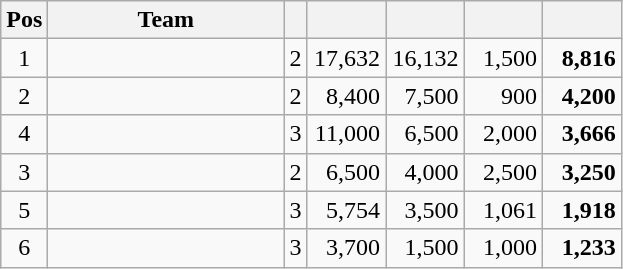<table class="wikitable sortable" style="text-align:right;font-size:100%">
<tr>
<th width=20>Pos</th>
<th width=150>Team</th>
<th></th>
<th width=45></th>
<th width=45></th>
<th width=45></th>
<th width=45></th>
</tr>
<tr>
<td align=center>1</td>
<td align="left"></td>
<td align=center>2</td>
<td>17,632</td>
<td>16,132</td>
<td>1,500</td>
<td><strong>8,816</strong></td>
</tr>
<tr>
<td align=center>2</td>
<td align="left"></td>
<td align=center>2</td>
<td>8,400</td>
<td>7,500</td>
<td>900</td>
<td><strong>4,200</strong></td>
</tr>
<tr>
<td align=center>4</td>
<td align="left"></td>
<td align=center>3</td>
<td>11,000</td>
<td>6,500</td>
<td>2,000</td>
<td><strong>3,666</strong></td>
</tr>
<tr>
<td align=center>3</td>
<td align="left"></td>
<td align=center>2</td>
<td>6,500</td>
<td>4,000</td>
<td>2,500</td>
<td><strong>3,250</strong></td>
</tr>
<tr>
<td align=center>5</td>
<td align="left"></td>
<td align=center>3</td>
<td>5,754</td>
<td>3,500</td>
<td>1,061</td>
<td><strong>1,918</strong></td>
</tr>
<tr>
<td align=center>6</td>
<td align="left"></td>
<td align=center>3</td>
<td>3,700</td>
<td>1,500</td>
<td>1,000</td>
<td><strong>1,233</strong></td>
</tr>
</table>
